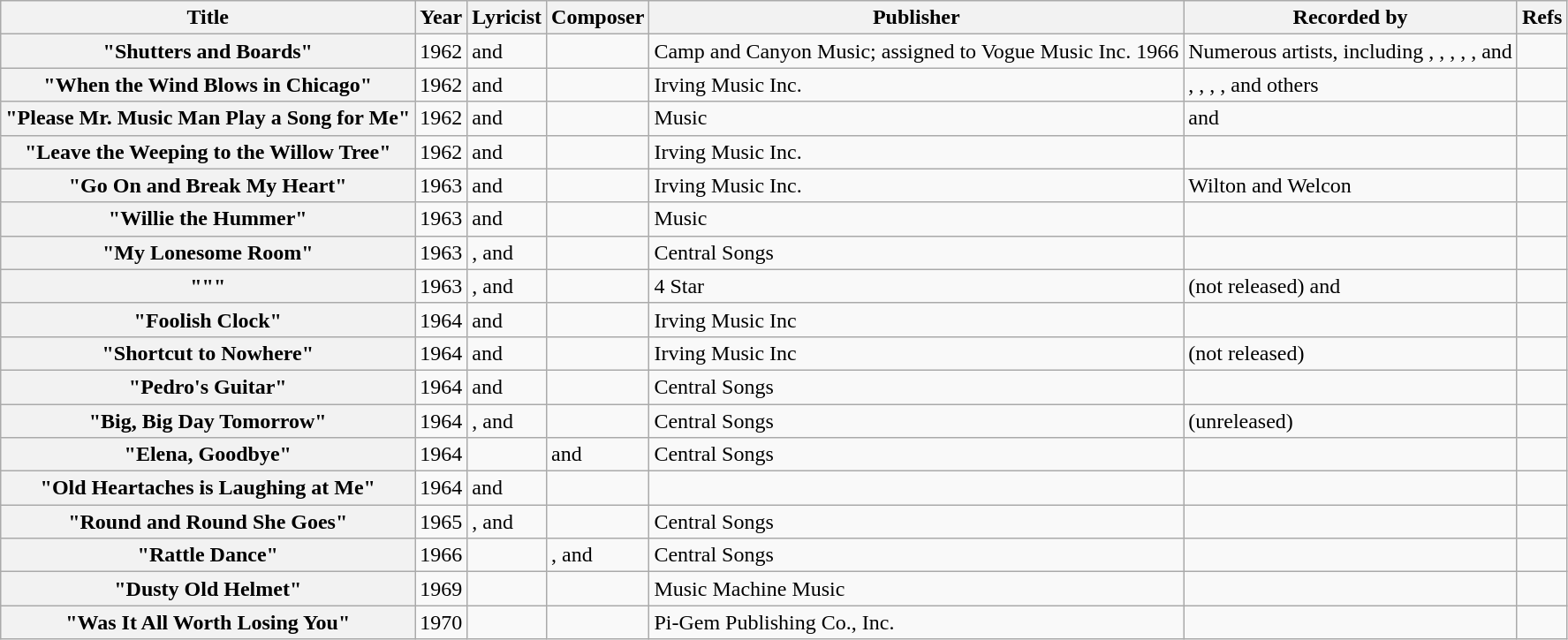<table class="wikitable sortable plainrowheaders">
<tr>
<th scope="col">Title</th>
<th scope="col">Year</th>
<th scope="col">Lyricist</th>
<th scope="col">Composer</th>
<th scope="col">Publisher</th>
<th scope="col">Recorded by</th>
<th scope="col" style="width:20px" class="unsortable">Refs</th>
</tr>
<tr>
<th scope="row">"Shutters and Boards"</th>
<td>1962</td>
<td> and </td>
<td></td>
<td>Camp and Canyon Music;  assigned to Vogue Music Inc. 1966</td>
<td>Numerous artists, including , , , , , and </td>
<td></td>
</tr>
<tr>
<th scope="row">"When the Wind Blows in Chicago"</th>
<td>1962</td>
<td> and </td>
<td></td>
<td>Irving Music Inc.</td>
<td>, , , ,  and others</td>
<td></td>
</tr>
<tr>
<th scope="row">"Please Mr. Music Man Play a Song for Me"</th>
<td>1962</td>
<td> and </td>
<td></td>
<td> Music</td>
<td> and </td>
<td></td>
</tr>
<tr>
<th scope="row">"Leave the Weeping to the Willow Tree"</th>
<td>1962</td>
<td> and </td>
<td></td>
<td>Irving Music Inc.</td>
<td></td>
<td></td>
</tr>
<tr>
<th scope="row">"Go On and Break My Heart"</th>
<td>1963</td>
<td> and </td>
<td></td>
<td>Irving Music Inc.</td>
<td>Wilton and Welcon</td>
<td></td>
</tr>
<tr>
<th scope="row">"Willie the Hummer"</th>
<td>1963</td>
<td> and </td>
<td></td>
<td> Music</td>
<td></td>
<td></td>
</tr>
<tr>
<th scope="row">"My Lonesome Room"</th>
<td>1963</td>
<td>,  and </td>
<td></td>
<td>Central Songs</td>
<td></td>
<td></td>
</tr>
<tr>
<th scope="row">"""</th>
<td>1963</td>
<td>,  and </td>
<td></td>
<td>4 Star</td>
<td> (not released) and </td>
<td></td>
</tr>
<tr>
<th scope="row">"Foolish Clock"</th>
<td>1964</td>
<td> and </td>
<td></td>
<td>Irving Music Inc</td>
<td></td>
<td></td>
</tr>
<tr>
<th scope="row">"Shortcut to Nowhere"</th>
<td>1964</td>
<td> and </td>
<td></td>
<td>Irving Music Inc</td>
<td> (not released)</td>
<td></td>
</tr>
<tr>
<th scope="row">"Pedro's Guitar"</th>
<td>1964</td>
<td> and </td>
<td></td>
<td>Central Songs</td>
<td></td>
<td></td>
</tr>
<tr>
<th scope="row">"Big, Big Day Tomorrow"</th>
<td>1964</td>
<td>,  and </td>
<td></td>
<td>Central Songs</td>
<td> (unreleased)</td>
<td></td>
</tr>
<tr>
<th scope="row">"Elena, Goodbye"</th>
<td>1964</td>
<td></td>
<td> and </td>
<td>Central Songs</td>
<td></td>
<td></td>
</tr>
<tr>
<th scope="row">"Old Heartaches is Laughing at Me"</th>
<td>1964</td>
<td> and </td>
<td></td>
<td></td>
<td></td>
<td></td>
</tr>
<tr>
<th scope="row">"Round and Round She Goes"</th>
<td>1965</td>
<td>,  and </td>
<td></td>
<td>Central Songs</td>
<td></td>
<td></td>
</tr>
<tr>
<th scope="row">"Rattle Dance"</th>
<td>1966</td>
<td></td>
<td>,  and </td>
<td>Central Songs</td>
<td></td>
<td></td>
</tr>
<tr>
<th scope="row">"Dusty Old Helmet"</th>
<td>1969</td>
<td></td>
<td></td>
<td>Music Machine Music</td>
<td></td>
<td></td>
</tr>
<tr>
<th scope="row">"Was It All Worth Losing You"</th>
<td>1970</td>
<td></td>
<td></td>
<td>Pi-Gem Publishing Co., Inc.</td>
<td></td>
<td></td>
</tr>
</table>
